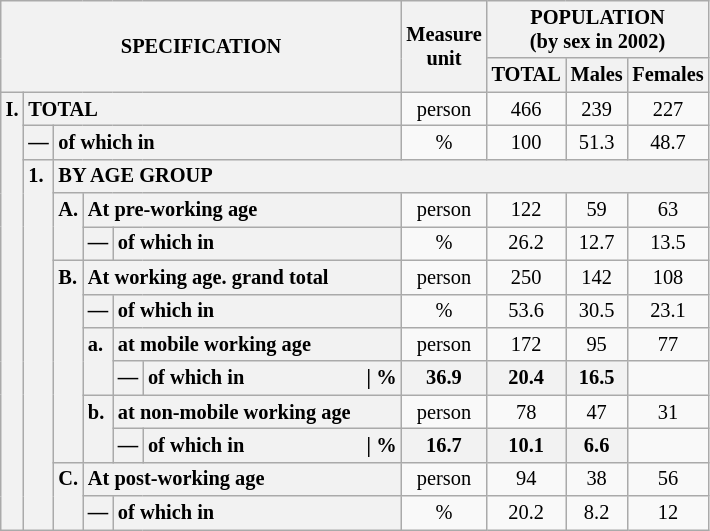<table class="wikitable" style="font-size:85%; text-align:center">
<tr>
<th rowspan="2" colspan="6">SPECIFICATION</th>
<th rowspan="2">Measure<br> unit</th>
<th colspan="3" rowspan="1">POPULATION<br> (by sex in 2002)</th>
</tr>
<tr>
<th>TOTAL</th>
<th>Males</th>
<th>Females</th>
</tr>
<tr>
<th style="text-align:left" valign="top" rowspan="13">I.</th>
<th style="text-align:left" colspan="5">TOTAL</th>
<td>person</td>
<td>466</td>
<td>239</td>
<td>227</td>
</tr>
<tr>
<th style="text-align:left" valign="top">—</th>
<th style="text-align:left" colspan="4">of which in</th>
<td>%</td>
<td>100</td>
<td>51.3</td>
<td>48.7</td>
</tr>
<tr>
<th style="text-align:left" valign="top" rowspan="11">1.</th>
<th style="text-align:left" colspan="19">BY AGE GROUP</th>
</tr>
<tr>
<th style="text-align:left" valign="top" rowspan="2">A.</th>
<th style="text-align:left" colspan="3">At pre-working age</th>
<td>person</td>
<td>122</td>
<td>59</td>
<td>63</td>
</tr>
<tr>
<th style="text-align:left" valign="top">—</th>
<th style="text-align:left" valign="top" colspan="2">of which in</th>
<td>%</td>
<td>26.2</td>
<td>12.7</td>
<td>13.5</td>
</tr>
<tr>
<th style="text-align:left" valign="top" rowspan="6">B.</th>
<th style="text-align:left" colspan="3">At working age. grand total</th>
<td>person</td>
<td>250</td>
<td>142</td>
<td>108</td>
</tr>
<tr>
<th style="text-align:left" valign="top">—</th>
<th style="text-align:left" valign="top" colspan="2">of which in</th>
<td>%</td>
<td>53.6</td>
<td>30.5</td>
<td>23.1</td>
</tr>
<tr>
<th style="text-align:left" valign="top" rowspan="2">a.</th>
<th style="text-align:left" colspan="2">at mobile working age</th>
<td>person</td>
<td>172</td>
<td>95</td>
<td>77</td>
</tr>
<tr>
<th style="text-align:left" valign="top">—</th>
<th style="text-align:left" valign="top" colspan="1">of which in                        | %</th>
<th>36.9</th>
<th>20.4</th>
<th>16.5</th>
</tr>
<tr>
<th style="text-align:left" valign="top" rowspan="2">b.</th>
<th style="text-align:left" colspan="2">at non-mobile working age</th>
<td>person</td>
<td>78</td>
<td>47</td>
<td>31</td>
</tr>
<tr>
<th style="text-align:left" valign="top">—</th>
<th style="text-align:left" valign="top" colspan="1">of which in                        | %</th>
<th>16.7</th>
<th>10.1</th>
<th>6.6</th>
</tr>
<tr>
<th style="text-align:left" valign="top" rowspan="2">C.</th>
<th style="text-align:left" colspan="3">At post-working age</th>
<td>person</td>
<td>94</td>
<td>38</td>
<td>56</td>
</tr>
<tr>
<th style="text-align:left" valign="top">—</th>
<th style="text-align:left" valign="top" colspan="2">of which in</th>
<td>%</td>
<td>20.2</td>
<td>8.2</td>
<td>12</td>
</tr>
</table>
